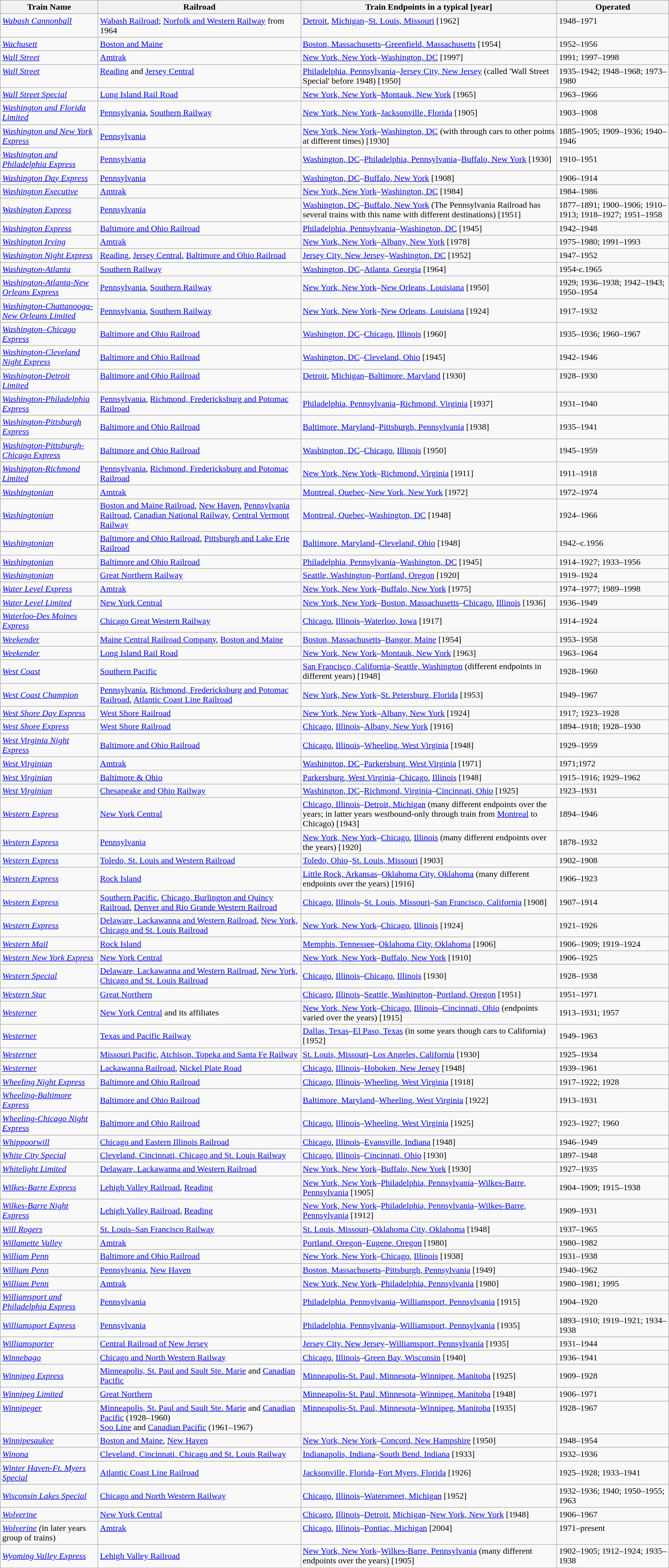<table class="wikitable sortable">
<tr valign="top">
<th style="width:175px;">Train Name</th>
<th>Railroad</th>
<th>Train Endpoints in a typical [year]</th>
<th>Operated</th>
</tr>
<tr valign="top">
<td><em><a href='#'>Wabash Cannonball</a></em></td>
<td><a href='#'>Wabash Railroad</a>; <a href='#'>Norfolk and Western Railway</a> from 1964</td>
<td><a href='#'>Detroit</a>, <a href='#'>Michigan</a>–<a href='#'>St. Louis, Missouri</a> [1962]</td>
<td>1948–1971</td>
</tr>
<tr>
<td><a href='#'><em>Wachusett</em></a></td>
<td><a href='#'>Boston and Maine</a></td>
<td><a href='#'>Boston, Massachusetts</a>–<a href='#'>Greenfield, Massachusetts</a> [1954]</td>
<td>1952–1956</td>
</tr>
<tr>
<td><a href='#'><em>Wall Street</em></a></td>
<td><a href='#'>Amtrak</a></td>
<td><a href='#'>New York, New York</a>–<a href='#'>Washington, DC</a> [1997]</td>
<td>1991; 1997–1998</td>
</tr>
<tr valign="top">
<td><em><a href='#'>Wall Street</a></em></td>
<td><a href='#'>Reading</a> and <a href='#'>Jersey Central</a></td>
<td><a href='#'>Philadelphia, Pennsylvania</a>–<a href='#'>Jersey City, New Jersey</a> (called 'Wall Street Special' before 1948) [1950]</td>
<td>1935–1942; 1948–1968; 1973–1980</td>
</tr>
<tr>
<td><em><a href='#'>Wall Street Special</a></em></td>
<td><a href='#'>Long Island Rail Road</a></td>
<td><a href='#'>New York, New York</a>–<a href='#'>Montauk, New York</a> [1965]</td>
<td>1963–1966</td>
</tr>
<tr>
<td><em><a href='#'>Washington and Florida Limited</a></em></td>
<td><a href='#'>Pennsylvania</a>, <a href='#'>Southern Railway</a></td>
<td><a href='#'>New York, New York</a>–<a href='#'>Jacksonville, Florida</a> [1905]</td>
<td>1903–1908</td>
</tr>
<tr>
<td><em><a href='#'>Washington and New York Express</a></em></td>
<td><a href='#'>Pennsylvania</a></td>
<td><a href='#'>New York, New York</a>–<a href='#'>Washington, DC</a> (with through cars to other points at different times) [1930]</td>
<td>1885–1905; 1909–1936; 1940–1946</td>
</tr>
<tr>
<td><em><a href='#'>Washington and Philadelphia Express</a></em></td>
<td><a href='#'>Pennsylvania</a></td>
<td><a href='#'>Washington, DC</a>–<a href='#'>Philadelphia, Pennsylvania</a>–<a href='#'>Buffalo, New York</a> [1930]</td>
<td>1910–1951</td>
</tr>
<tr>
<td><em><a href='#'>Washington Day Express</a></em></td>
<td><a href='#'>Pennsylvania</a></td>
<td><a href='#'>Washington, DC</a>–<a href='#'>Buffalo, New York</a> [1908]</td>
<td>1906–1914</td>
</tr>
<tr>
<td><a href='#'><em>Washington Executive</em></a></td>
<td><a href='#'>Amtrak</a></td>
<td><a href='#'>New York, New York</a>–<a href='#'>Washington, DC</a> [1984]</td>
<td>1984–1986</td>
</tr>
<tr>
<td><em><a href='#'>Washington Express</a></em></td>
<td><a href='#'>Pennsylvania</a></td>
<td><a href='#'>Washington, DC</a>–<a href='#'>Buffalo, New York</a> (The Pennsylvania Railroad has several trains with this name with different destinations) [1951]</td>
<td>1877–1891; 1900–1906; 1910–1913; 1918–1927; 1951–1958</td>
</tr>
<tr>
<td><a href='#'><em>Washington Express</em></a></td>
<td><a href='#'>Baltimore and Ohio Railroad</a></td>
<td><a href='#'>Philadelphia, Pennsylvania</a>–<a href='#'>Washington, DC</a> [1945]</td>
<td>1942–1948</td>
</tr>
<tr valign="top">
<td><em><a href='#'>Washington Irving</a></em></td>
<td><a href='#'>Amtrak</a></td>
<td><a href='#'>New York, New York</a>–<a href='#'>Albany, New York</a> [1978]</td>
<td>1975–1980; 1991–1993</td>
</tr>
<tr>
<td><em><a href='#'>Washington Night Express</a></em></td>
<td><a href='#'>Reading</a>, <a href='#'>Jersey Central</a>, <a href='#'>Baltimore and Ohio Railroad</a></td>
<td><a href='#'>Jersey City, New Jersey</a>–<a href='#'>Washington, DC</a> [1952]</td>
<td>1947–1952</td>
</tr>
<tr>
<td><em><a href='#'>Washington-Atlanta</a></em></td>
<td><a href='#'>Southern Railway</a></td>
<td><a href='#'>Washington, DC</a>–<a href='#'>Atlanta, Georgia</a> [1964]</td>
<td>1954-c.1965</td>
</tr>
<tr>
<td><em><a href='#'>Washington-Atlanta-New Orleans Express</a></em></td>
<td><a href='#'>Pennsylvania</a>, <a href='#'>Southern Railway</a></td>
<td><a href='#'>New York, New York</a>–<a href='#'>New Orleans, Louisiana</a> [1950]</td>
<td>1929; 1936–1938; 1942–1943; 1950–1954</td>
</tr>
<tr>
<td><em><a href='#'>Washington-Chattanooga-New Orleans Limited</a></em></td>
<td><a href='#'>Pennsylvania</a>, <a href='#'>Southern Railway</a></td>
<td><a href='#'>New York, New York</a>–<a href='#'>New Orleans, Louisiana</a> [1924]</td>
<td>1917–1932</td>
</tr>
<tr>
<td><em><a href='#'>Washington–Chicago Express</a></em></td>
<td><a href='#'>Baltimore and Ohio Railroad</a></td>
<td><a href='#'>Washington, DC</a>–<a href='#'>Chicago</a>, <a href='#'>Illinois</a> [1960]</td>
<td>1935–1936; 1960–1967</td>
</tr>
<tr>
<td><em><a href='#'>Washington-Cleveland Night Express</a></em></td>
<td><a href='#'>Baltimore and Ohio Railroad</a></td>
<td><a href='#'>Washington, DC</a>–<a href='#'>Cleveland, Ohio</a> [1945]</td>
<td>1942–1946</td>
</tr>
<tr valign="top">
<td><em><a href='#'>Washington-Detroit Limited</a></em></td>
<td><a href='#'>Baltimore and Ohio Railroad</a></td>
<td><a href='#'>Detroit</a>, <a href='#'>Michigan</a>–<a href='#'>Baltimore, Maryland</a> [1930]</td>
<td>1928–1930</td>
</tr>
<tr>
<td><em><a href='#'>Washington-Philadelphia Express</a></em></td>
<td><a href='#'>Pennsylvania</a>, <a href='#'>Richmond, Fredericksburg and Potomac Railroad</a></td>
<td><a href='#'>Philadelphia, Pennsylvania</a>–<a href='#'>Richmond, Virginia</a> [1937]</td>
<td>1931–1940</td>
</tr>
<tr>
<td><em><a href='#'>Washington-Pittsburgh Express</a></em></td>
<td><a href='#'>Baltimore and Ohio Railroad</a></td>
<td><a href='#'>Baltimore, Maryland</a>–<a href='#'>Pittsburgh, Pennsylvania</a> [1938]</td>
<td>1935–1941</td>
</tr>
<tr>
<td><em><a href='#'>Washington-Pittsburgh-Chicago Express</a></em></td>
<td><a href='#'>Baltimore and Ohio Railroad</a></td>
<td><a href='#'>Washington, DC</a>–<a href='#'>Chicago</a>, <a href='#'>Illinois</a> [1950]</td>
<td>1945–1959</td>
</tr>
<tr>
<td><em><a href='#'>Washington-Richmond Limited</a></em></td>
<td><a href='#'>Pennsylvania</a>, <a href='#'>Richmond, Fredericksburg and Potomac Railroad</a></td>
<td><a href='#'>New York, New York</a>–<a href='#'>Richmond, Virginia</a> [1911]</td>
<td>1911–1918</td>
</tr>
<tr valign="top">
<td><em><a href='#'>Washingtonian</a></em></td>
<td><a href='#'>Amtrak</a></td>
<td><a href='#'>Montreal, Quebec</a>–<a href='#'>New York, New York</a> [1972]</td>
<td>1972–1974</td>
</tr>
<tr>
<td><em><a href='#'>Washingtonian</a></em></td>
<td><a href='#'>Boston and Maine Railroad</a>, <a href='#'>New Haven</a>, <a href='#'>Pennsylvania Railroad</a>, <a href='#'>Canadian National Railway</a>, <a href='#'>Central Vermont Railway</a></td>
<td><a href='#'>Montreal, Quebec</a>–<a href='#'>Washington, DC</a> [1948]</td>
<td>1924–1966</td>
</tr>
<tr>
<td><em><a href='#'>Washingtonian</a></em></td>
<td><a href='#'>Baltimore and Ohio Railroad</a>, <a href='#'>Pittsburgh and Lake Erie Railroad</a></td>
<td><a href='#'>Baltimore, Maryland</a>–<a href='#'>Cleveland, Ohio</a> [1948]</td>
<td>1942–c.1956</td>
</tr>
<tr>
<td><a href='#'><em>Washingtonian</em></a></td>
<td><a href='#'>Baltimore and Ohio Railroad</a></td>
<td><a href='#'>Philadelphia, Pennsylvania</a>–<a href='#'>Washington, DC</a> [1945]</td>
<td>1914–1927; 1933–1956</td>
</tr>
<tr>
<td><a href='#'><em>Washingtonian</em></a></td>
<td><a href='#'>Great Northern Railway</a></td>
<td><a href='#'>Seattle, Washington</a>–<a href='#'>Portland, Oregon</a> [1920]</td>
<td>1919–1924</td>
</tr>
<tr>
<td><em><a href='#'>Water Level Express</a></em></td>
<td><a href='#'>Amtrak</a></td>
<td><a href='#'>New York, New York</a>–<a href='#'>Buffalo, New York</a> [1975]</td>
<td>1974–1977; 1989–1998</td>
</tr>
<tr valign="top">
<td><em><a href='#'>Water Level Limited</a></em></td>
<td><a href='#'>New York Central</a></td>
<td><a href='#'>New York, New York</a>–<a href='#'>Boston, Massachusetts</a>–<a href='#'>Chicago</a>, <a href='#'>Illinois</a> [1936]</td>
<td>1936–1949</td>
</tr>
<tr>
<td><em><a href='#'>Waterloo-Des Moines Express</a></em></td>
<td><a href='#'>Chicago Great Western Railway</a></td>
<td><a href='#'>Chicago</a>, <a href='#'>Illinois</a>–<a href='#'>Waterloo, Iowa</a> [1917]</td>
<td>1914–1924</td>
</tr>
<tr>
<td><a href='#'><em>Weekender</em></a></td>
<td><a href='#'>Maine Central Railroad Company</a>, <a href='#'>Boston and Maine</a></td>
<td><a href='#'>Boston, Massachusetts</a>–<a href='#'>Bangor, Maine</a> [1954]</td>
<td>1953–1958</td>
</tr>
<tr>
<td><a href='#'><em>Weekender</em></a></td>
<td><a href='#'>Long Island Rail Road</a></td>
<td><a href='#'>New York, New York</a>–<a href='#'>Montauk, New York</a> [1963]</td>
<td>1963–1964</td>
</tr>
<tr>
<td><a href='#'><em>West Coast</em></a></td>
<td><a href='#'>Southern Pacific</a></td>
<td><a href='#'>San Francisco, California</a>–<a href='#'>Seattle, Washington</a> (different endpoints in different years) [1948]</td>
<td>1928–1960</td>
</tr>
<tr>
<td><em><a href='#'>West Coast Champion</a></em></td>
<td><a href='#'>Pennsylvania</a>, <a href='#'>Richmond, Fredericksburg and Potomac Railroad</a>, <a href='#'>Atlantic Coast Line Railroad</a></td>
<td><a href='#'>New York, New York</a>–<a href='#'>St. Petersburg, Florida</a> [1953]</td>
<td>1949–1967</td>
</tr>
<tr>
<td><em><a href='#'>West Shore Day Express</a></em></td>
<td><a href='#'>West Shore Railroad</a></td>
<td><a href='#'>New York, New York</a>–<a href='#'>Albany, New York</a> [1924]</td>
<td>1917; 1923–1928</td>
</tr>
<tr>
<td><a href='#'><em>West Shore Express</em></a></td>
<td><a href='#'>West Shore Railroad</a></td>
<td><a href='#'>Chicago</a>, <a href='#'>Illinois</a>–<a href='#'>Albany, New York</a> [1916]</td>
<td>1894–1918; 1928–1930</td>
</tr>
<tr>
<td><em><a href='#'>West Virginia Night Express</a></em></td>
<td><a href='#'>Baltimore and Ohio Railroad</a></td>
<td><a href='#'>Chicago</a>, <a href='#'>Illinois</a>–<a href='#'>Wheeling, West Virginia</a> [1948]</td>
<td>1929–1959</td>
</tr>
<tr valign="top">
<td><em><a href='#'>West Virginian</a></em></td>
<td><a href='#'>Amtrak</a></td>
<td><a href='#'>Washington, DC</a>–<a href='#'>Parkersburg, West Virginia</a> [1971]</td>
<td>1971;1972</td>
</tr>
<tr>
<td><em><a href='#'>West Virginian</a></em></td>
<td><a href='#'>Baltimore & Ohio</a></td>
<td><a href='#'>Parkersburg, West Virginia</a>–<a href='#'>Chicago</a>, <a href='#'>Illinois</a> [1948]</td>
<td>1915–1916; 1929–1962</td>
</tr>
<tr>
<td><a href='#'><em>West Virginian</em></a></td>
<td><a href='#'>Chesapeake and Ohio Railway</a></td>
<td><a href='#'>Washington, DC</a>–<a href='#'>Richmond, Virginia</a>–<a href='#'>Cincinnati, Ohio</a> [1925]</td>
<td>1923–1931</td>
</tr>
<tr>
<td><em><a href='#'>Western Express</a></em></td>
<td><a href='#'>New York Central</a></td>
<td><a href='#'>Chicago, Illinois</a>–<a href='#'>Detroit, Michigan</a> (many different endpoints over the years; in latter years westbound-only through train from <a href='#'>Montreal</a> to Chicago) [1943]</td>
<td>1894–1946</td>
</tr>
<tr>
<td><a href='#'><em>Western Express</em></a></td>
<td><a href='#'>Pennsylvania</a></td>
<td><a href='#'>New York, New York</a>–<a href='#'>Chicago</a>, <a href='#'>Illinois</a> (many different endpoints over the years) [1920]</td>
<td>1878–1932</td>
</tr>
<tr>
<td><a href='#'><em>Western Express</em></a></td>
<td><a href='#'>Toledo, St. Louis and Western Railroad</a></td>
<td><a href='#'>Toledo, Ohio</a>–<a href='#'>St. Louis, Missouri</a> [1903]</td>
<td>1902–1908</td>
</tr>
<tr>
<td><a href='#'><em>Western Express</em></a></td>
<td><a href='#'>Rock Island</a></td>
<td><a href='#'>Little Rock, Arkansas</a>–<a href='#'>Oklahoma City, Oklahoma</a> (many different endpoints over the years) [1916]</td>
<td>1906–1923</td>
</tr>
<tr>
<td><a href='#'><em>Western Express</em></a></td>
<td><a href='#'>Southern Pacific</a>, <a href='#'>Chicago, Burlington and Quincy Railroad</a>, <a href='#'>Denver and Rio Grande Western Railroad</a></td>
<td><a href='#'>Chicago</a>, <a href='#'>Illinois</a>–<a href='#'>St. Louis, Missouri</a>–<a href='#'>San Francisco, California</a> [1908]</td>
<td>1907–1914</td>
</tr>
<tr>
<td><a href='#'><em>Western Express</em></a></td>
<td><a href='#'>Delaware, Lackawanna and Western Railroad</a>, <a href='#'>New York, Chicago and St. Louis Railroad</a></td>
<td><a href='#'>New York, New York</a>–<a href='#'>Chicago</a>, <a href='#'>Illinois</a> [1924]</td>
<td>1921–1926</td>
</tr>
<tr>
<td><a href='#'><em>Western Mail</em></a></td>
<td><a href='#'>Rock Island</a></td>
<td><a href='#'>Memphis, Tennessee</a>–<a href='#'>Oklahoma City, Oklahoma</a> [1906]</td>
<td>1906–1909; 1919–1924</td>
</tr>
<tr>
<td><em><a href='#'>Western New York Express</a></em></td>
<td><a href='#'>New York Central</a></td>
<td><a href='#'>New York, New York</a>–<a href='#'>Buffalo, New York</a> [1910]</td>
<td>1906–1925</td>
</tr>
<tr>
<td><a href='#'><em>Western Special</em></a></td>
<td><a href='#'>Delaware, Lackawanna and Western Railroad</a>, <a href='#'>New York, Chicago and St. Louis Railroad</a></td>
<td><a href='#'>Chicago</a>, <a href='#'>Illinois</a>–<a href='#'>Chicago</a>, <a href='#'>Illinois</a> [1930]</td>
<td>1928–1938</td>
</tr>
<tr valign="top">
<td><em><a href='#'>Western Star</a></em></td>
<td><a href='#'>Great Northern</a></td>
<td><a href='#'>Chicago</a>, <a href='#'>Illinois</a>–<a href='#'>Seattle, Washington</a>–<a href='#'>Portland, Oregon</a> [1951]</td>
<td>1951–1971</td>
</tr>
<tr>
<td><a href='#'><em>Westerner</em></a></td>
<td><a href='#'>New York Central</a> and its affiliates</td>
<td><a href='#'>New York, New York</a>–<a href='#'>Chicago</a>, <a href='#'>Illinois</a>–<a href='#'>Cincinnati, Ohio</a> (endpoints varied over the years) [1915]</td>
<td>1913–1931; 1957</td>
</tr>
<tr>
<td><a href='#'><em>Westerner</em></a></td>
<td><a href='#'>Texas and Pacific Railway</a></td>
<td><a href='#'>Dallas, Texas</a>–<a href='#'>El Paso, Texas</a> (in some years though cars to California) [1952]</td>
<td>1949–1963</td>
</tr>
<tr valign="top">
<td><em><a href='#'>Westerner</a></em></td>
<td><a href='#'>Missouri Pacific</a>, <a href='#'>Atchison, Topeka and Santa Fe Railway</a></td>
<td><a href='#'>St. Louis, Missouri</a>–<a href='#'>Los Angeles, California</a> [1930]</td>
<td>1925–1934</td>
</tr>
<tr>
<td><em><a href='#'>Westerner</a></em></td>
<td><a href='#'>Lackawanna Railroad</a>, <a href='#'>Nickel Plate Road</a></td>
<td><a href='#'>Chicago</a>, <a href='#'>Illinois</a>–<a href='#'>Hoboken, New Jersey</a> [1948]</td>
<td>1939–1961</td>
</tr>
<tr>
<td><em><a href='#'>Wheeling Night Express</a></em></td>
<td><a href='#'>Baltimore and Ohio Railroad</a></td>
<td><a href='#'>Chicago</a>, <a href='#'>Illinois</a>–<a href='#'>Wheeling, West Virginia</a> [1918]</td>
<td>1917–1922; 1928</td>
</tr>
<tr>
<td><em><a href='#'>Wheeling-Baltimore Express</a></em></td>
<td><a href='#'>Baltimore and Ohio Railroad</a></td>
<td><a href='#'>Baltimore, Maryland</a>–<a href='#'>Wheeling, West Virginia</a> [1922]</td>
<td>1913–1931</td>
</tr>
<tr>
<td><em><a href='#'>Wheeling-Chicago Night Express</a></em></td>
<td><a href='#'>Baltimore and Ohio Railroad</a></td>
<td><a href='#'>Chicago</a>, <a href='#'>Illinois</a>–<a href='#'>Wheeling, West Virginia</a> [1925]</td>
<td>1923–1927; 1960</td>
</tr>
<tr valign="top">
<td><em><a href='#'>Whippoorwill</a></em></td>
<td><a href='#'>Chicago and Eastern Illinois Railroad</a></td>
<td><a href='#'>Chicago</a>, <a href='#'>Illinois</a>–<a href='#'>Evansville, Indiana</a> [1948]</td>
<td>1946–1949</td>
</tr>
<tr>
<td><em><a href='#'>White City Special</a></em></td>
<td><a href='#'>Cleveland, Cincinnati, Chicago and St. Louis Railway</a></td>
<td><a href='#'>Chicago</a>, <a href='#'>Illinois</a>–<a href='#'>Cincinnati, Ohio</a> [1930]</td>
<td>1897–1948</td>
</tr>
<tr>
<td><em><a href='#'>Whitelight Limited</a></em></td>
<td><a href='#'>Delaware, Lackawanna and Western Railroad</a></td>
<td><a href='#'>New York, New York</a>–<a href='#'>Buffalo, New York</a> [1930]</td>
<td>1927–1935</td>
</tr>
<tr>
<td><em><a href='#'>Wilkes-Barre Express</a></em></td>
<td><a href='#'>Lehigh Valley Railroad</a>, <a href='#'>Reading</a></td>
<td><a href='#'>New York, New York</a>–<a href='#'>Philadelphia, Pennsylvania</a>–<a href='#'>Wilkes-Barre, Pennsylvania</a> [1905]</td>
<td>1904–1909; 1915–1938</td>
</tr>
<tr>
<td><em><a href='#'>Wilkes-Barre Night Express</a></em></td>
<td><a href='#'>Lehigh Valley Railroad</a>, <a href='#'>Reading</a></td>
<td><a href='#'>New York, New York</a>–<a href='#'>Philadelphia, Pennsylvania</a>–<a href='#'>Wilkes-Barre, Pennsylvania</a> [1912]</td>
<td>1909–1931</td>
</tr>
<tr valign="top">
<td><em><a href='#'>Will Rogers</a></em></td>
<td><a href='#'>St. Louis–San Francisco Railway</a></td>
<td><a href='#'>St. Louis, Missouri</a>–<a href='#'>Oklahoma City, Oklahoma</a> [1948]</td>
<td>1937–1965</td>
</tr>
<tr valign="top">
<td><em><a href='#'>Willamette Valley</a></em></td>
<td><a href='#'>Amtrak</a></td>
<td><a href='#'>Portland, Oregon</a>–<a href='#'>Eugene, Oregon</a> [1980]</td>
<td>1980–1982</td>
</tr>
<tr>
<td><a href='#'><em>William Penn</em></a></td>
<td><a href='#'>Baltimore and Ohio Railroad</a></td>
<td><a href='#'>New York, New York</a>–<a href='#'>Chicago</a>, <a href='#'>Illinois</a> [1938]</td>
<td>1931–1938</td>
</tr>
<tr>
<td><a href='#'><em>William Penn</em></a></td>
<td><a href='#'>Pennsylvania</a>, <a href='#'>New Haven</a></td>
<td><a href='#'>Boston, Massachusetts</a>–<a href='#'>Pittsburgh, Pennsylvania</a> [1949]</td>
<td>1940–1962</td>
</tr>
<tr>
<td><a href='#'><em>William Penn</em></a></td>
<td><a href='#'>Amtrak</a></td>
<td><a href='#'>New York, New York</a>–<a href='#'>Philadelphia, Pennsylvania</a> [1980]</td>
<td>1980–1981; 1995</td>
</tr>
<tr>
<td><em><a href='#'>Williamsport and Philadelphia Express</a></em></td>
<td><a href='#'>Pennsylvania</a></td>
<td><a href='#'>Philadelphia, Pennsylvania</a>–<a href='#'>Williamsport, Pennsylvania</a> [1915]</td>
<td>1904–1920</td>
</tr>
<tr>
<td><em><a href='#'>Williamsport Express</a></em></td>
<td><a href='#'>Pennsylvania</a></td>
<td><a href='#'>Philadelphia, Pennsylvania</a>–<a href='#'>Williamsport, Pennsylvania</a> [1935]</td>
<td>1893–1910; 1919–1921; 1934–1938</td>
</tr>
<tr>
<td><a href='#'><em>Williamsporter</em></a></td>
<td><a href='#'>Central Railroad of New Jersey</a></td>
<td><a href='#'>Jersey City, New Jersey</a>–<a href='#'>Williamsport, Pennsylvania</a> [1935]</td>
<td>1931–1944</td>
</tr>
<tr>
<td><a href='#'><em>Winnebago</em></a></td>
<td><a href='#'>Chicago and North Western Railway</a></td>
<td><a href='#'>Chicago</a>, <a href='#'>Illinois</a>–<a href='#'>Green Bay, Wisconsin</a> [1940]</td>
<td>1936–1941</td>
</tr>
<tr>
<td><em><a href='#'>Winnipeg Express</a></em></td>
<td><a href='#'>Minneapolis, St. Paul and Sault Ste. Marie</a> and <a href='#'>Canadian Pacific</a></td>
<td><a href='#'>Minneapolis-St. Paul, Minnesota</a>–<a href='#'>Winnipeg, Manitoba</a> [1925]</td>
<td>1909–1928</td>
</tr>
<tr valign="top">
<td><em><a href='#'>Winnipeg Limited</a></em></td>
<td><a href='#'>Great Northern</a></td>
<td><a href='#'>Minneapolis-St. Paul, Minnesota</a>–<a href='#'>Winnipeg, Manitoba</a> [1948]</td>
<td>1906–1971</td>
</tr>
<tr valign="top">
<td><em><a href='#'>Winnipeger</a></em></td>
<td><a href='#'>Minneapolis, St. Paul and Sault Ste. Marie</a> and <a href='#'>Canadian Pacific</a> (1928–1960)<br> <a href='#'>Soo Line</a> and <a href='#'>Canadian Pacific</a> (1961–1967)</td>
<td><a href='#'>Minneapolis-St. Paul, Minnesota</a>–<a href='#'>Winnipeg, Manitoba</a> [1935]</td>
<td>1928–1967</td>
</tr>
<tr>
<td><a href='#'><em>Winnipesaukee</em></a></td>
<td><a href='#'>Boston and Maine</a>, <a href='#'>New Haven</a></td>
<td><a href='#'>New York, New York</a>–<a href='#'>Concord, New Hampshire</a> [1950]</td>
<td>1948–1954</td>
</tr>
<tr>
<td><a href='#'><em>Winona</em></a></td>
<td><a href='#'>Cleveland, Cincinnati, Chicago and St. Louis Railway</a></td>
<td><a href='#'>Indianapolis, Indiana</a>–<a href='#'>South Bend, Indiana</a> [1933]</td>
<td>1932–1936</td>
</tr>
<tr>
<td><em><a href='#'>Winter Haven-Ft. Myers Special</a></em></td>
<td><a href='#'>Atlantic Coast Line Railroad</a></td>
<td><a href='#'>Jacksonville, Florida</a>–<a href='#'>Fort Myers, Florida</a> [1926]</td>
<td>1925–1928; 1933–1941</td>
</tr>
<tr>
<td><em><a href='#'>Wisconsin Lakes Special</a></em></td>
<td><a href='#'>Chicago and North Western Railway</a></td>
<td><a href='#'>Chicago</a>, <a href='#'>Illinois</a>–<a href='#'>Watersmeet, Michigan</a> [1952]</td>
<td>1932–1936; 1940; 1950–1955; 1963</td>
</tr>
<tr valign="top">
<td><em><a href='#'>Wolverine</a></em></td>
<td><a href='#'>New York Central</a></td>
<td><a href='#'>Chicago</a>, <a href='#'>Illinois</a>–<a href='#'>Detroit</a>, <a href='#'>Michigan</a>–<a href='#'>New York, New York</a> [1948]</td>
<td>1906–1967</td>
</tr>
<tr valign="top">
<td><em><a href='#'>Wolverine</a> (</em>in later years group of trains)</td>
<td><a href='#'>Amtrak</a></td>
<td><a href='#'>Chicago</a>, <a href='#'>Illinois</a>–<a href='#'>Pontiac, Michigan</a> [2004]</td>
<td>1971–present</td>
</tr>
<tr>
<td><em><a href='#'>Wyoming Valley Express</a></em></td>
<td><a href='#'>Lehigh Valley Railroad</a></td>
<td><a href='#'>New York, New York</a>–<a href='#'>Wilkes-Barre, Pennsylvania</a> (many different endpoints over the years) [1905]</td>
<td>1902–1905; 1912–1924; 1935–1938</td>
</tr>
</table>
